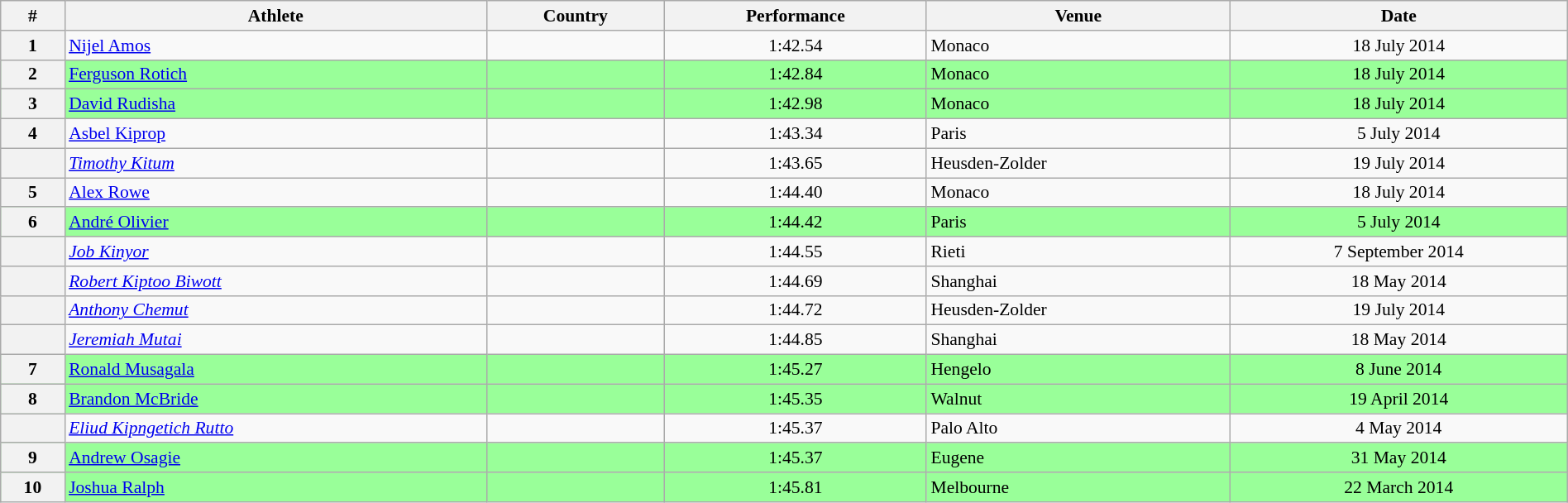<table class="wikitable" width=100% style="font-size:90%; text-align:center;">
<tr>
<th>#</th>
<th>Athlete</th>
<th>Country</th>
<th>Performance</th>
<th>Venue</th>
<th>Date</th>
</tr>
<tr>
<th>1</th>
<td align=left><a href='#'>Nijel Amos</a></td>
<td align=left></td>
<td>1:42.54</td>
<td align=left> Monaco</td>
<td align=center>18 July 2014</td>
</tr>
<tr bgcolor="99FF99">
<th>2</th>
<td align=left><a href='#'>Ferguson Rotich</a></td>
<td align=left></td>
<td>1:42.84</td>
<td align=left> Monaco</td>
<td align=center>18 July 2014</td>
</tr>
<tr bgcolor="99FF99">
<th>3</th>
<td align=left><a href='#'>David Rudisha</a></td>
<td align=left></td>
<td>1:42.98</td>
<td align=left> Monaco</td>
<td align=center>18 July 2014</td>
</tr>
<tr>
<th>4</th>
<td align=left><a href='#'>Asbel Kiprop</a></td>
<td align=left></td>
<td>1:43.34</td>
<td align=left> Paris</td>
<td>5 July 2014</td>
</tr>
<tr>
<th></th>
<td align=left><em><a href='#'>Timothy Kitum</a></em></td>
<td align=left></td>
<td>1:43.65</td>
<td align=left> Heusden-Zolder</td>
<td>19 July 2014</td>
</tr>
<tr>
<th>5</th>
<td align=left><a href='#'>Alex Rowe</a></td>
<td align=left></td>
<td>1:44.40</td>
<td align=left> Monaco</td>
<td align=center>18 July 2014</td>
</tr>
<tr bgcolor="99FF99">
<th>6</th>
<td align=left><a href='#'>André Olivier</a></td>
<td align=left></td>
<td>1:44.42</td>
<td align=left> Paris</td>
<td>5 July 2014</td>
</tr>
<tr>
<th></th>
<td align=left><em><a href='#'>Job Kinyor</a></em></td>
<td align=left></td>
<td>1:44.55</td>
<td align=left> Rieti</td>
<td>7 September 2014</td>
</tr>
<tr>
<th></th>
<td align=left><em><a href='#'>Robert Kiptoo Biwott</a></em></td>
<td align=left></td>
<td>1:44.69</td>
<td align=left> Shanghai</td>
<td>18 May 2014</td>
</tr>
<tr>
<th></th>
<td align=left><em><a href='#'>Anthony Chemut</a></em></td>
<td align=left></td>
<td>1:44.72</td>
<td align=left> Heusden-Zolder</td>
<td>19 July 2014</td>
</tr>
<tr>
<th></th>
<td align=left><em><a href='#'>Jeremiah Mutai</a></em></td>
<td align=left></td>
<td>1:44.85</td>
<td align=left> Shanghai</td>
<td>18 May 2014</td>
</tr>
<tr bgcolor="99FF99">
<th>7</th>
<td align=left><a href='#'>Ronald Musagala</a></td>
<td align=left></td>
<td>1:45.27</td>
<td align=left> Hengelo</td>
<td>8 June 2014</td>
</tr>
<tr bgcolor="99FF99">
<th>8</th>
<td align=left><a href='#'>Brandon McBride</a></td>
<td align=left></td>
<td>1:45.35</td>
<td align=left> Walnut</td>
<td>19 April 2014</td>
</tr>
<tr>
<th></th>
<td align=left><em><a href='#'>Eliud Kipngetich Rutto</a></em></td>
<td align=left></td>
<td>1:45.37</td>
<td align=left> Palo Alto</td>
<td>4 May 2014</td>
</tr>
<tr bgcolor="99FF99">
<th>9</th>
<td align=left><a href='#'>Andrew Osagie</a></td>
<td align=left></td>
<td>1:45.37</td>
<td align=left> Eugene</td>
<td>31 May 2014</td>
</tr>
<tr bgcolor="99FF99">
<th>10</th>
<td align=left><a href='#'>Joshua Ralph</a></td>
<td align=left></td>
<td>1:45.81</td>
<td align=left> Melbourne</td>
<td>22 March 2014</td>
</tr>
</table>
